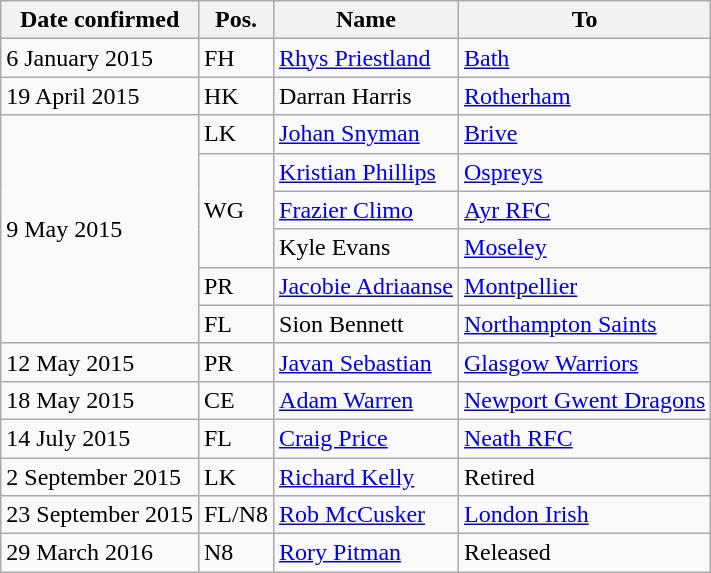<table class="wikitable">
<tr>
<th>Date confirmed</th>
<th>Pos.</th>
<th>Name</th>
<th>To</th>
</tr>
<tr>
<td>6 January 2015</td>
<td>FH</td>
<td> <a href='#'>Rhys Priestland</a></td>
<td> <a href='#'>Bath</a></td>
</tr>
<tr>
<td>19 April 2015</td>
<td>HK</td>
<td> Darran Harris</td>
<td> <a href='#'>Rotherham</a></td>
</tr>
<tr>
<td rowspan="6">9 May 2015</td>
<td>LK</td>
<td> <a href='#'>Johan Snyman</a></td>
<td> <a href='#'>Brive</a></td>
</tr>
<tr>
<td rowspan="3">WG</td>
<td> <a href='#'>Kristian Phillips</a></td>
<td> <a href='#'>Ospreys</a></td>
</tr>
<tr>
<td> <a href='#'>Frazier Climo</a></td>
<td> <a href='#'>Ayr RFC</a></td>
</tr>
<tr>
<td> Kyle Evans</td>
<td> <a href='#'>Moseley</a></td>
</tr>
<tr>
<td>PR</td>
<td> <a href='#'>Jacobie Adriaanse</a></td>
<td> <a href='#'>Montpellier</a></td>
</tr>
<tr>
<td>FL</td>
<td> Sion Bennett</td>
<td> <a href='#'>Northampton Saints</a></td>
</tr>
<tr>
<td>12 May 2015</td>
<td>PR</td>
<td> <a href='#'>Javan Sebastian</a></td>
<td> <a href='#'>Glasgow Warriors</a></td>
</tr>
<tr>
<td>18 May 2015</td>
<td>CE</td>
<td> <a href='#'>Adam Warren</a></td>
<td> <a href='#'>Newport Gwent Dragons</a></td>
</tr>
<tr>
<td>14 July 2015</td>
<td>FL</td>
<td> <a href='#'>Craig Price</a></td>
<td> <a href='#'>Neath RFC</a></td>
</tr>
<tr>
<td>2 September 2015</td>
<td>LK</td>
<td> <a href='#'>Richard Kelly</a></td>
<td>Retired</td>
</tr>
<tr>
<td>23 September 2015</td>
<td>FL/N8</td>
<td> <a href='#'>Rob McCusker</a></td>
<td> <a href='#'>London Irish</a></td>
</tr>
<tr>
<td>29 March 2016</td>
<td>N8</td>
<td> <a href='#'>Rory Pitman</a></td>
<td>Released</td>
</tr>
</table>
